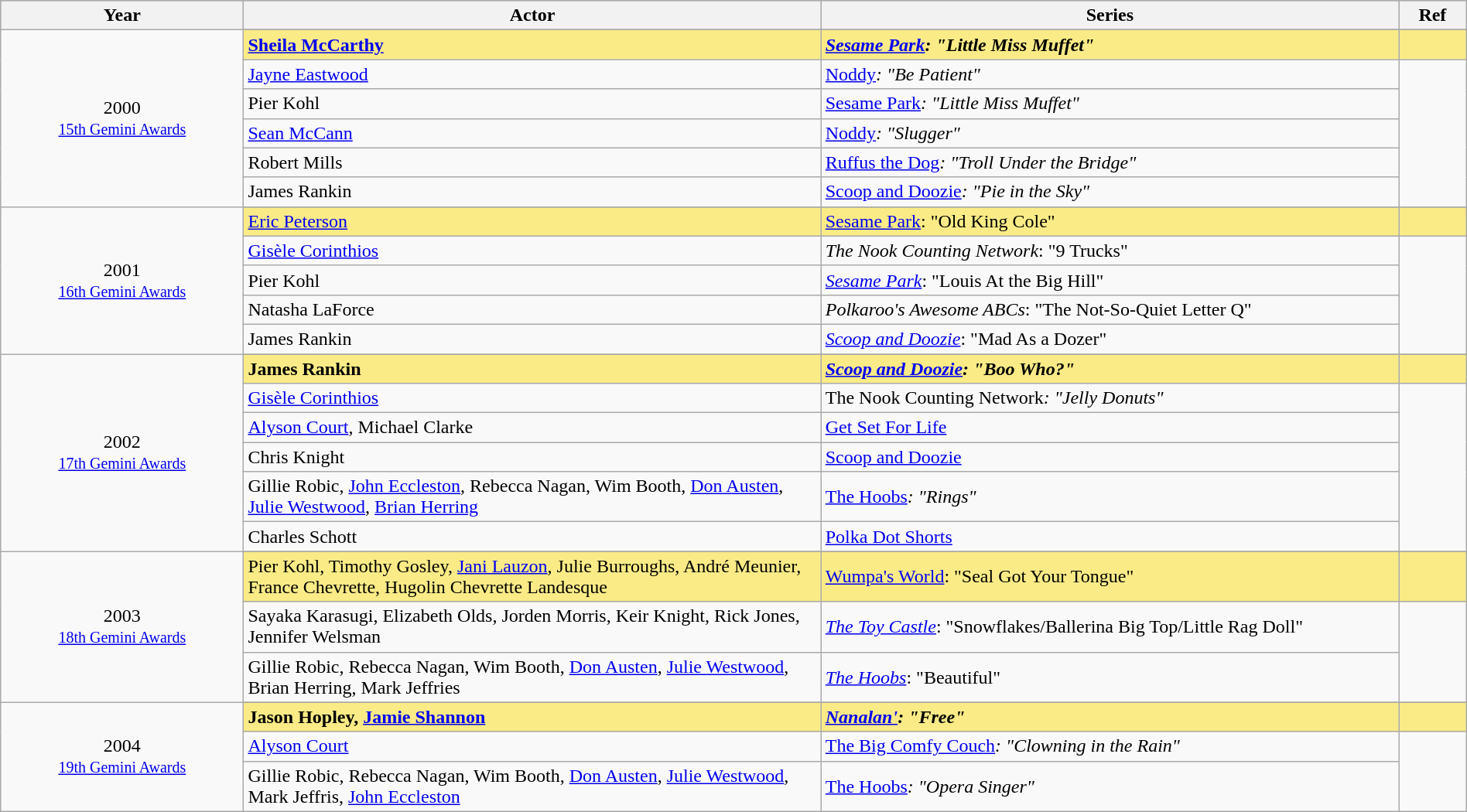<table class="wikitable" style="width:100%;">
<tr style="background:#bebebe;">
<th style="width:8%;">Year</th>
<th style="width:19%;">Actor</th>
<th style="width:19%;">Series</th>
<th style="width:2%;">Ref</th>
</tr>
<tr>
<td rowspan="7" align="center">2000 <br> <small><a href='#'>15th Gemini Awards</a></small></td>
</tr>
<tr style="background:#FAEB86;">
<td><strong><a href='#'>Sheila McCarthy</a></strong></td>
<td><strong><em><a href='#'>Sesame Park</a><em>: "Little Miss Muffet"<strong></td>
<td></td>
</tr>
<tr>
<td><a href='#'>Jayne Eastwood</a></td>
<td></em><a href='#'>Noddy</a><em>: "Be Patient"</td>
<td rowspan=5></td>
</tr>
<tr>
<td>Pier Kohl</td>
<td></em><a href='#'>Sesame Park</a><em>: "Little Miss Muffet"</td>
</tr>
<tr>
<td><a href='#'>Sean McCann</a></td>
<td></em><a href='#'>Noddy</a><em>: "Slugger"</td>
</tr>
<tr>
<td>Robert Mills</td>
<td></em><a href='#'>Ruffus the Dog</a><em>: "Troll Under the Bridge"</td>
</tr>
<tr>
<td>James Rankin</td>
<td></em><a href='#'>Scoop and Doozie</a><em>: "Pie in the Sky"</td>
</tr>
<tr>
<td rowspan="6" align="center">2001 <br> <small><a href='#'>16th Gemini Awards</a></small></td>
</tr>
<tr style="background:#FAEB86;">
<td></strong><a href='#'>Eric Peterson</a><strong></td>
<td></em></strong><a href='#'>Sesame Park</a></em>: "Old King Cole"</strong></td>
<td></td>
</tr>
<tr>
<td><a href='#'>Gisèle Corinthios</a></td>
<td><em>The Nook Counting Network</em>: "9 Trucks"</td>
<td rowspan=4></td>
</tr>
<tr>
<td>Pier Kohl</td>
<td><em><a href='#'>Sesame Park</a></em>: "Louis At the Big Hill"</td>
</tr>
<tr>
<td>Natasha LaForce</td>
<td><em>Polkaroo's Awesome ABCs</em>: "The Not-So-Quiet Letter Q"</td>
</tr>
<tr>
<td>James Rankin</td>
<td><em><a href='#'>Scoop and Doozie</a></em>: "Mad As a Dozer"</td>
</tr>
<tr>
<td rowspan="7" align="center">2002 <br> <small><a href='#'>17th Gemini Awards</a></small></td>
</tr>
<tr style="background:#FAEB86;">
<td><strong>James Rankin</strong></td>
<td><strong><em><a href='#'>Scoop and Doozie</a><em>: "Boo Who?"<strong></td>
<td></td>
</tr>
<tr>
<td><a href='#'>Gisèle Corinthios</a></td>
<td></em>The Nook Counting Network<em>: "Jelly Donuts"</td>
<td rowspan=5></td>
</tr>
<tr>
<td><a href='#'>Alyson Court</a>, Michael Clarke</td>
<td></em><a href='#'>Get Set For Life</a><em></td>
</tr>
<tr>
<td>Chris Knight</td>
<td></em><a href='#'>Scoop and Doozie</a><em></td>
</tr>
<tr>
<td>Gillie Robic, <a href='#'>John Eccleston</a>, Rebecca Nagan, Wim Booth, <a href='#'>Don Austen</a>, <a href='#'>Julie Westwood</a>, <a href='#'>Brian Herring</a></td>
<td></em><a href='#'>The Hoobs</a><em>: "Rings"</td>
</tr>
<tr>
<td>Charles Schott</td>
<td></em><a href='#'>Polka Dot Shorts</a><em></td>
</tr>
<tr>
<td rowspan="4" align="center">2003 <br> <small><a href='#'>18th Gemini Awards</a></small></td>
</tr>
<tr style="background:#FAEB86;">
<td></strong>Pier Kohl, Timothy Gosley, <a href='#'>Jani Lauzon</a>, Julie Burroughs, André Meunier, France Chevrette, Hugolin Chevrette Landesque<strong></td>
<td></em></strong><a href='#'>Wumpa's World</a></em>: "Seal Got Your Tongue"</strong></td>
<td></td>
</tr>
<tr>
<td>Sayaka Karasugi, Elizabeth Olds, Jorden Morris, Keir Knight, Rick Jones, Jennifer Welsman</td>
<td><em><a href='#'>The Toy Castle</a></em>: "Snowflakes/Ballerina Big Top/Little Rag Doll"</td>
<td rowspan=2></td>
</tr>
<tr>
<td>Gillie Robic, Rebecca Nagan, Wim Booth, <a href='#'>Don Austen</a>, <a href='#'>Julie Westwood</a>, Brian Herring, Mark Jeffries</td>
<td><em><a href='#'>The Hoobs</a></em>: "Beautiful"</td>
</tr>
<tr>
<td rowspan="4" align="center">2004 <br> <small><a href='#'>19th Gemini Awards</a></small></td>
</tr>
<tr style="background:#FAEB86;">
<td><strong>Jason Hopley, <a href='#'>Jamie Shannon</a></strong></td>
<td><strong><em><a href='#'>Nanalan'</a><em>: "Free"<strong></td>
<td></td>
</tr>
<tr>
<td><a href='#'>Alyson Court</a></td>
<td></em><a href='#'>The Big Comfy Couch</a><em>: "Clowning in the Rain"</td>
<td rowspan=2></td>
</tr>
<tr>
<td>Gillie Robic, Rebecca Nagan, Wim Booth, <a href='#'>Don Austen</a>, <a href='#'>Julie Westwood</a>, Mark Jeffris, <a href='#'>John Eccleston</a></td>
<td></em><a href='#'>The Hoobs</a><em>: "Opera Singer"</td>
</tr>
</table>
